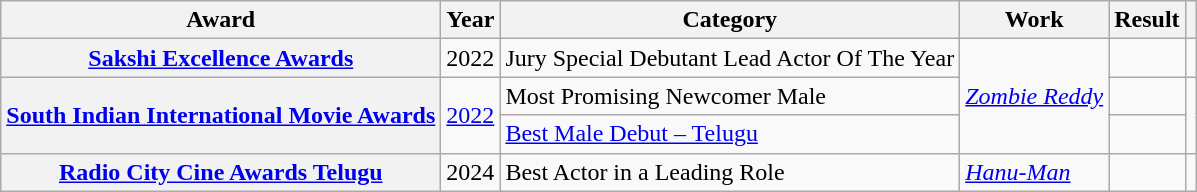<table class="wikitable plainrowheaders sortable">
<tr>
<th scope="col">Award</th>
<th scope="col">Year</th>
<th scope="col">Category</th>
<th scope="col">Work</th>
<th scope="col">Result</th>
<th scope="col" class="unsortable"></th>
</tr>
<tr>
<th scope="row"><a href='#'>Sakshi Excellence Awards</a></th>
<td>2022</td>
<td>Jury Special Debutant Lead Actor Of The Year</td>
<td rowspan="3"><em><a href='#'>Zombie Reddy</a></em></td>
<td></td>
<td></td>
</tr>
<tr>
<th rowspan="2" scope="row"><a href='#'>South Indian International Movie Awards</a></th>
<td rowspan="2"><a href='#'>2022</a></td>
<td>Most Promising Newcomer  Male</td>
<td></td>
<td rowspan="2"></td>
</tr>
<tr>
<td><a href='#'>Best Male Debut – Telugu</a></td>
<td></td>
</tr>
<tr>
<th scope="row"><a href='#'>Radio City Cine Awards Telugu</a></th>
<td>2024</td>
<td>Best Actor in a Leading Role</td>
<td rowspan="3"><em><a href='#'>Hanu-Man</a></em></td>
<td></td>
<td></td>
</tr>
</table>
